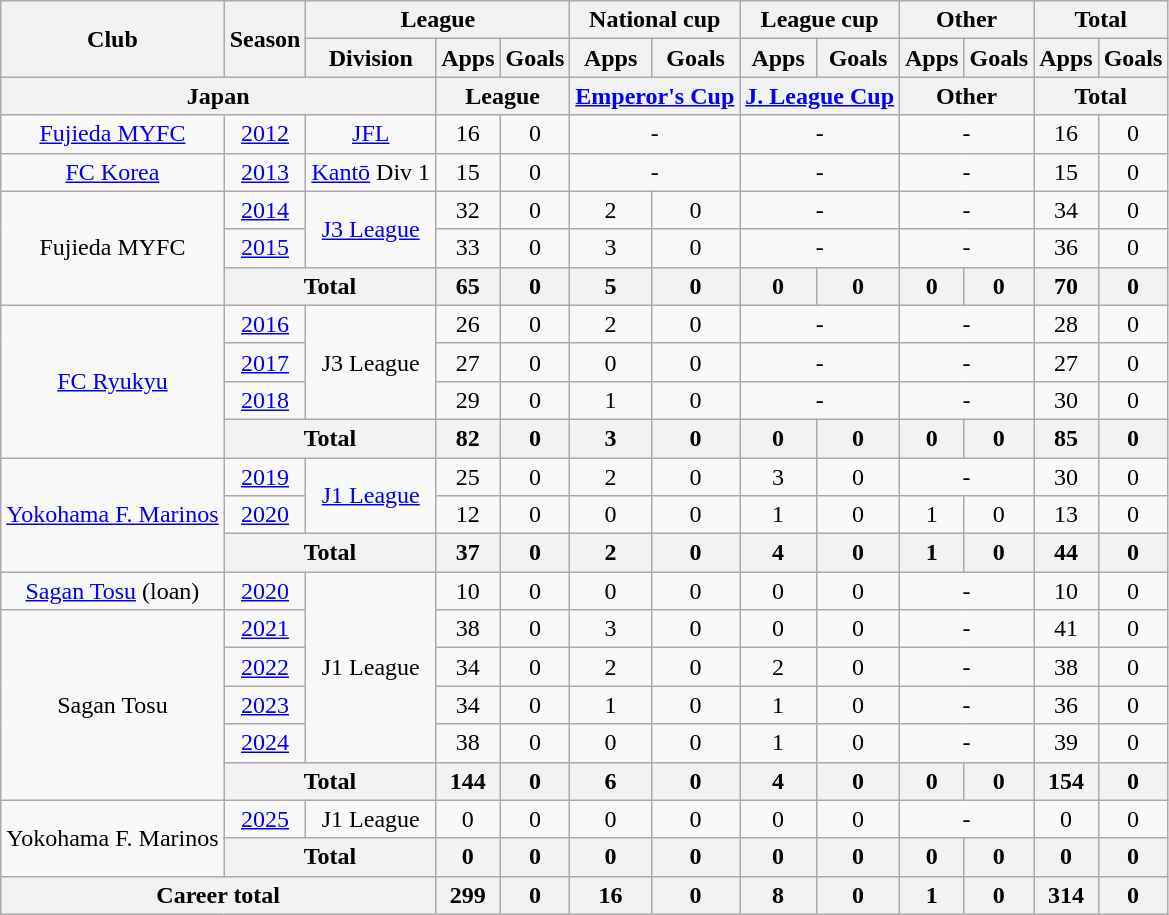<table class="wikitable" style="text-align:center">
<tr>
<th rowspan=2>Club</th>
<th rowspan=2>Season</th>
<th colspan=3>League</th>
<th colspan=2>National cup</th>
<th colspan=2>League cup</th>
<th colspan=2>Other</th>
<th colspan=2>Total</th>
</tr>
<tr>
<th>Division</th>
<th>Apps</th>
<th>Goals</th>
<th>Apps</th>
<th>Goals</th>
<th>Apps</th>
<th>Goals</th>
<th>Apps</th>
<th>Goals</th>
<th>Apps</th>
<th>Goals</th>
</tr>
<tr>
<th colspan=3>Japan</th>
<th colspan=2>League</th>
<th colspan=2><a href='#'>Emperor's Cup</a></th>
<th colspan=2><a href='#'>J. League Cup</a></th>
<th colspan=2>Other</th>
<th colspan=2>Total</th>
</tr>
<tr>
<td><a href='#'>Fujieda MYFC</a></td>
<td><a href='#'>2012</a></td>
<td><a href='#'>JFL</a></td>
<td>16</td>
<td>0</td>
<td colspan="2">-</td>
<td colspan="2">-</td>
<td colspan="2">-</td>
<td>16</td>
<td>0</td>
</tr>
<tr>
<td><a href='#'>FC Korea</a></td>
<td><a href='#'>2013</a></td>
<td><a href='#'>Kantō</a> Div 1</td>
<td>15</td>
<td>0</td>
<td colspan="2">-</td>
<td colspan="2">-</td>
<td colspan="2">-</td>
<td>15</td>
<td>0</td>
</tr>
<tr>
<td rowspan="3">Fujieda MYFC</td>
<td><a href='#'>2014</a></td>
<td rowspan="2"><a href='#'>J3 League</a></td>
<td>32</td>
<td>0</td>
<td>2</td>
<td>0</td>
<td colspan="2">-</td>
<td colspan="2">-</td>
<td>34</td>
<td>0</td>
</tr>
<tr>
<td><a href='#'>2015</a></td>
<td>33</td>
<td>0</td>
<td>3</td>
<td>0</td>
<td colspan="2">-</td>
<td colspan="2">-</td>
<td>36</td>
<td>0</td>
</tr>
<tr>
<th colspan="2">Total</th>
<th>65</th>
<th>0</th>
<th>5</th>
<th>0</th>
<th>0</th>
<th>0</th>
<th>0</th>
<th>0</th>
<th>70</th>
<th>0</th>
</tr>
<tr>
<td rowspan="4"><a href='#'>FC Ryukyu</a></td>
<td><a href='#'>2016</a></td>
<td rowspan="3">J3 League</td>
<td>26</td>
<td>0</td>
<td>2</td>
<td>0</td>
<td colspan="2">-</td>
<td colspan="2">-</td>
<td>28</td>
<td>0</td>
</tr>
<tr>
<td><a href='#'>2017</a></td>
<td>27</td>
<td>0</td>
<td>0</td>
<td>0</td>
<td colspan="2">-</td>
<td colspan="2">-</td>
<td>27</td>
<td>0</td>
</tr>
<tr>
<td><a href='#'>2018</a></td>
<td>29</td>
<td>0</td>
<td>1</td>
<td>0</td>
<td colspan="2">-</td>
<td colspan="2">-</td>
<td>30</td>
<td>0</td>
</tr>
<tr>
<th colspan="2">Total</th>
<th>82</th>
<th>0</th>
<th>3</th>
<th>0</th>
<th>0</th>
<th>0</th>
<th>0</th>
<th>0</th>
<th>85</th>
<th>0</th>
</tr>
<tr>
<td rowspan="3"><a href='#'>Yokohama F. Marinos</a></td>
<td><a href='#'>2019</a></td>
<td rowspan="2"><a href='#'>J1 League</a></td>
<td>25</td>
<td>0</td>
<td>2</td>
<td>0</td>
<td>3</td>
<td>0</td>
<td colspan="2">-</td>
<td>30</td>
<td>0</td>
</tr>
<tr>
<td><a href='#'>2020</a></td>
<td>12</td>
<td>0</td>
<td>0</td>
<td>0</td>
<td>1</td>
<td>0</td>
<td>1</td>
<td>0</td>
<td>13</td>
<td>0</td>
</tr>
<tr>
<th colspan="2">Total</th>
<th>37</th>
<th>0</th>
<th>2</th>
<th>0</th>
<th>4</th>
<th>0</th>
<th>1</th>
<th>0</th>
<th>44</th>
<th>0</th>
</tr>
<tr>
<td><a href='#'>Sagan Tosu</a> (loan)</td>
<td><a href='#'>2020</a></td>
<td rowspan="5">J1 League</td>
<td>10</td>
<td>0</td>
<td>0</td>
<td>0</td>
<td>0</td>
<td>0</td>
<td colspan="2">-</td>
<td>10</td>
<td>0</td>
</tr>
<tr>
<td rowspan="5">Sagan Tosu</td>
<td><a href='#'>2021</a></td>
<td>38</td>
<td>0</td>
<td>3</td>
<td>0</td>
<td>0</td>
<td>0</td>
<td colspan="2">-</td>
<td>41</td>
<td>0</td>
</tr>
<tr>
<td><a href='#'>2022</a></td>
<td>34</td>
<td>0</td>
<td>2</td>
<td>0</td>
<td>2</td>
<td>0</td>
<td colspan="2">-</td>
<td>38</td>
<td>0</td>
</tr>
<tr>
<td><a href='#'>2023</a></td>
<td>34</td>
<td>0</td>
<td>1</td>
<td>0</td>
<td>1</td>
<td>0</td>
<td colspan="2">-</td>
<td>36</td>
<td>0</td>
</tr>
<tr>
<td><a href='#'>2024</a></td>
<td>38</td>
<td>0</td>
<td>0</td>
<td>0</td>
<td>1</td>
<td>0</td>
<td colspan="2">-</td>
<td>39</td>
<td>0</td>
</tr>
<tr>
<th colspan="2">Total</th>
<th>144</th>
<th>0</th>
<th>6</th>
<th>0</th>
<th>4</th>
<th>0</th>
<th>0</th>
<th>0</th>
<th>154</th>
<th>0</th>
</tr>
<tr>
<td rowspan="2">Yokohama F. Marinos</td>
<td><a href='#'>2025</a></td>
<td>J1 League</td>
<td>0</td>
<td>0</td>
<td>0</td>
<td>0</td>
<td>0</td>
<td>0</td>
<td colspan="2">-</td>
<td>0</td>
<td>0</td>
</tr>
<tr>
<th colspan="2">Total</th>
<th>0</th>
<th>0</th>
<th>0</th>
<th>0</th>
<th>0</th>
<th>0</th>
<th>0</th>
<th>0</th>
<th>0</th>
<th>0</th>
</tr>
<tr>
<th colspan=3>Career total</th>
<th>299</th>
<th>0</th>
<th>16</th>
<th>0</th>
<th>8</th>
<th>0</th>
<th>1</th>
<th>0</th>
<th>314</th>
<th>0</th>
</tr>
</table>
